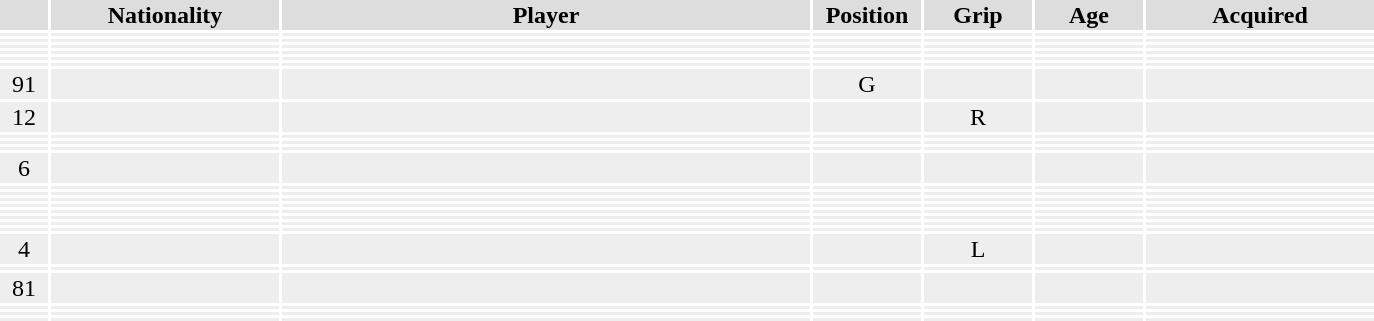<table class="sortable" style="background:transparent;align:center">
<tr style="background-color:#dddddd;">
<th width=30em data-sort-type="number"></th>
<th width=150em>Nationality</th>
<th width=350em>Player</th>
<th width=70em>Position</th>
<th width=70em>Grip</th>
<th width=70em>Age</th>
<th width=150em>Acquired</th>
</tr>
<tr style="text-align:center;background-color:#eeeeee">
<td></td>
<td style="text-align:left;padding-left:1em;"></td>
<td style="text-align:left;padding-left:1em;"></td>
<td></td>
<td></td>
<td></td>
<td></td>
</tr>
<tr style="text-align:center;background-color:#eeeeee">
<td></td>
<td style="text-align:left;padding-left:1em;"></td>
<td style="text-align:left;padding-left:1em;"></td>
<td></td>
<td></td>
<td></td>
<td></td>
</tr>
<tr style="text-align:center;background-color:#eeeeee">
<td></td>
<td style="text-align:left;padding-left:1em;"></td>
<td style="text-align:left;padding-left:1em;"></td>
<td></td>
<td></td>
<td></td>
<td></td>
</tr>
<tr style="text-align:center;background-color:#eeeeee">
<td></td>
<td style="text-align:left;padding-left:1em;"></td>
<td style="text-align:left;padding-left:1em;"></td>
<td></td>
<td></td>
<td></td>
<td></td>
</tr>
<tr style="text-align:center;background-color:#eeeeee">
<td></td>
<td style="text-align:left;padding-left:1em;"></td>
<td style="text-align:left;padding-left:1em;"></td>
<td></td>
<td></td>
<td></td>
<td></td>
</tr>
<tr style="text-align:center;background-color:#eeeeee">
<td></td>
<td style="text-align:left;padding-left:1em;"></td>
<td style="text-align:left;padding-left:1em;"></td>
<td></td>
<td></td>
<td></td>
<td></td>
</tr>
<tr style="text-align:center;background-color:#eeeeee">
<td>91</td>
<td style="text-align:left;padding-left:1em;"></td>
<td style="text-align:left;padding-left:1em;"></td>
<td>G</td>
<td></td>
<td></td>
<td></td>
</tr>
<tr style="text-align:center;background-color:#eeeeee">
<td>12</td>
<td style="text-align:left;padding-left:1em;"></td>
<td style="text-align:left;padding-left:1em;"></td>
<td></td>
<td>R</td>
<td></td>
<td></td>
</tr>
<tr style="text-align:center;background-color:#eeeeee">
<td></td>
<td style="text-align:left;padding-left:1em;"></td>
<td style="text-align:left;padding-left:1em;"></td>
<td></td>
<td></td>
<td></td>
<td></td>
</tr>
<tr style="text-align:center;background-color:#eeeeee">
<td></td>
<td style="text-align:left;padding-left:1em;"></td>
<td style="text-align:left;padding-left:1em;"></td>
<td></td>
<td></td>
<td></td>
<td></td>
</tr>
<tr style="text-align:center;background-color:#eeeeee">
<td></td>
<td style="text-align:left;padding-left:1em;"></td>
<td style="text-align:left;padding-left:1em;"></td>
<td></td>
<td></td>
<td></td>
<td></td>
</tr>
<tr style="text-align:center;background-color:#eeeeee">
<td>6</td>
<td style="text-align:left;padding-left:1em;"></td>
<td style="text-align:left;padding-left:1em;"></td>
<td></td>
<td></td>
<td></td>
<td></td>
</tr>
<tr style="text-align:center;background-color:#eeeeee">
<td></td>
<td style="text-align:left;padding-left:1em;"></td>
<td style="text-align:left;padding-left:1em;"></td>
<td></td>
<td></td>
<td></td>
<td></td>
</tr>
<tr style="text-align:center;background-color:#eeeeee">
<td></td>
<td style="text-align:left;padding-left:1em;"></td>
<td style="text-align:left;padding-left:1em;"></td>
<td></td>
<td></td>
<td></td>
<td></td>
</tr>
<tr style="text-align:center;background-color:#eeeeee">
<td></td>
<td style="text-align:left;padding-left:1em;"></td>
<td style="text-align:left;padding-left:1em;"></td>
<td></td>
<td></td>
<td></td>
<td></td>
</tr>
<tr style="text-align:center;background-color:#eeeeee">
<td></td>
<td style="text-align:left;padding-left:1em;"></td>
<td style="text-align:left;padding-left:1em;"></td>
<td></td>
<td></td>
<td></td>
<td></td>
</tr>
<tr style="text-align:center;background-color:#eeeeee">
<td></td>
<td style="text-align:left;padding-left:1em;"></td>
<td style="text-align:left;padding-left:1em;"></td>
<td></td>
<td></td>
<td></td>
<td></td>
</tr>
<tr style="text-align:center;background-color:#eeeeee">
<td></td>
<td style="text-align:left;padding-left:1em;"></td>
<td style="text-align:left;padding-left:1em;"></td>
<td></td>
<td></td>
<td></td>
<td></td>
</tr>
<tr style="text-align:center;background-color:#eeeeee">
<td></td>
<td style="text-align:left;padding-left:1em;"></td>
<td style="text-align:left;padding-left:1em;"></td>
<td></td>
<td></td>
<td></td>
<td></td>
</tr>
<tr style="text-align:center;background-color:#eeeeee">
<td></td>
<td style="text-align:left;padding-left:1em;"></td>
<td style="text-align:left;padding-left:1em;"></td>
<td></td>
<td></td>
<td></td>
<td></td>
</tr>
<tr style="text-align:center;background-color:#eeeeee">
<td>4</td>
<td style="text-align:left;padding-left:1em;"></td>
<td style="text-align:left;padding-left:1em;"></td>
<td></td>
<td>L</td>
<td></td>
<td></td>
</tr>
<tr style="text-align:center;background-color:#eeeeee">
<td></td>
<td style="text-align:left;padding-left:1em;"></td>
<td style="text-align:left;padding-left:1em;"></td>
<td></td>
<td></td>
<td></td>
<td></td>
</tr>
<tr style="text-align:center;background-color:#eeeeee">
<td>81</td>
<td style="text-align:left;padding-left:1em;"></td>
<td style="text-align:left;padding-left:1em;"></td>
<td></td>
<td></td>
<td></td>
<td></td>
</tr>
<tr style="text-align:center;background-color:#eeeeee">
<td></td>
<td style="text-align:left;padding-left:1em;"></td>
<td style="text-align:left;padding-left:1em;"></td>
<td></td>
<td></td>
<td></td>
<td></td>
</tr>
<tr style="text-align:center;background-color:#eeeeee">
<td></td>
<td style="text-align:left;padding-left:1em;"></td>
<td style="text-align:left;padding-left:1em;"></td>
<td></td>
<td></td>
<td></td>
<td></td>
</tr>
<tr style="text-align:center;background-color:#eeeeee">
<td></td>
<td style="text-align:left;padding-left:1em;"></td>
<td style="text-align:left;padding-left:1em;"></td>
<td></td>
<td></td>
<td></td>
<td></td>
</tr>
</table>
